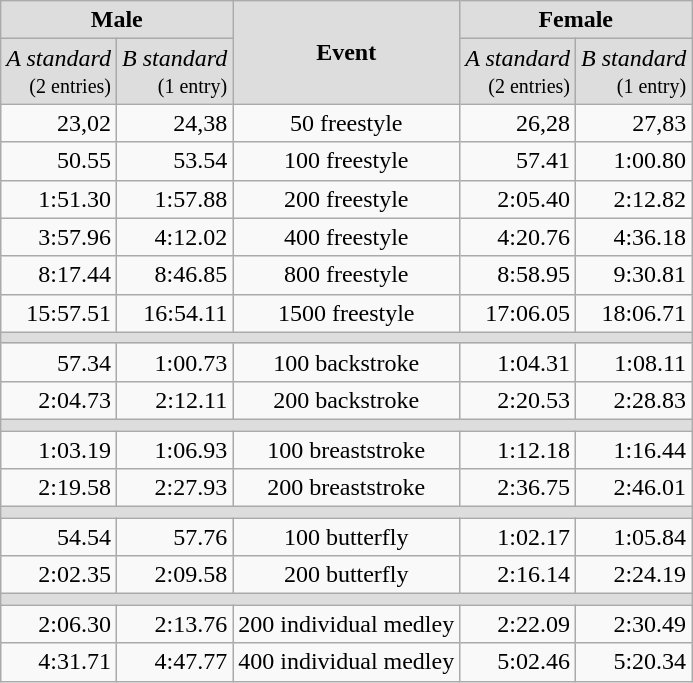<table class="wikitable" style="text-align:right">
<tr>
<td colspan=2 align="center" bgcolor=#DDDDDD><strong>Male</strong></td>
<td rowspan=2 align="center" bgcolor=#DDDDDD><strong>Event</strong></td>
<td colspan=2  align="center" bgcolor=#DDDDDD><strong>Female</strong></td>
</tr>
<tr>
<td bgcolor=#DDDDDD><em>A standard</em> <small><br>(2 entries)</small></td>
<td bgcolor=#DDDDDD><em>B standard</em> <small><br>(1 entry)</small></td>
<td bgcolor=#DDDDDD><em>A standard</em> <small><br>(2 entries)</small></td>
<td bgcolor=#DDDDDD><em>B standard</em> <small><br>(1 entry)</small></td>
</tr>
<tr>
<td>23,02</td>
<td>24,38</td>
<td align="center">50 freestyle</td>
<td>26,28</td>
<td>27,83</td>
</tr>
<tr>
<td>50.55</td>
<td>53.54</td>
<td align="center">100 freestyle</td>
<td>57.41</td>
<td>1:00.80</td>
</tr>
<tr>
<td>1:51.30</td>
<td>1:57.88</td>
<td align="center">200 freestyle</td>
<td>2:05.40</td>
<td>2:12.82</td>
</tr>
<tr>
<td>3:57.96</td>
<td>4:12.02</td>
<td align="center">400 freestyle</td>
<td>4:20.76</td>
<td>4:36.18</td>
</tr>
<tr>
<td>8:17.44</td>
<td>8:46.85</td>
<td align="center">800 freestyle</td>
<td>8:58.95</td>
<td>9:30.81</td>
</tr>
<tr>
<td>15:57.51</td>
<td>16:54.11</td>
<td align="center">1500 freestyle</td>
<td>17:06.05</td>
<td>18:06.71</td>
</tr>
<tr bgcolor=#DDDDDD>
<td colspan=5></td>
</tr>
<tr>
<td>57.34</td>
<td>1:00.73</td>
<td align="center">100 backstroke</td>
<td>1:04.31</td>
<td>1:08.11</td>
</tr>
<tr>
<td>2:04.73</td>
<td>2:12.11</td>
<td align="center">200 backstroke</td>
<td>2:20.53</td>
<td>2:28.83</td>
</tr>
<tr bgcolor=#DDDDDD>
<td colspan=5></td>
</tr>
<tr>
<td>1:03.19</td>
<td>1:06.93</td>
<td align="center">100 breaststroke</td>
<td>1:12.18</td>
<td>1:16.44</td>
</tr>
<tr>
<td>2:19.58</td>
<td>2:27.93</td>
<td align="center">200 breaststroke</td>
<td>2:36.75</td>
<td>2:46.01</td>
</tr>
<tr bgcolor=#DDDDDD>
<td colspan=5></td>
</tr>
<tr>
<td>54.54</td>
<td>57.76</td>
<td align="center">100 butterfly</td>
<td>1:02.17</td>
<td>1:05.84</td>
</tr>
<tr>
<td>2:02.35</td>
<td>2:09.58</td>
<td align="center">200 butterfly</td>
<td>2:16.14</td>
<td>2:24.19</td>
</tr>
<tr bgcolor=#DDDDDD>
<td colspan=5></td>
</tr>
<tr>
<td>2:06.30</td>
<td>2:13.76</td>
<td align="center">200 individual medley</td>
<td>2:22.09</td>
<td>2:30.49</td>
</tr>
<tr>
<td>4:31.71</td>
<td>4:47.77</td>
<td align="center">400 individual medley</td>
<td>5:02.46</td>
<td>5:20.34</td>
</tr>
</table>
